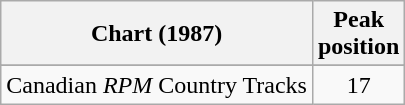<table class="wikitable sortable">
<tr>
<th align="left">Chart (1987)</th>
<th align="center">Peak<br>position</th>
</tr>
<tr>
</tr>
<tr>
<td align="left">Canadian <em>RPM</em> Country Tracks</td>
<td align="center">17</td>
</tr>
</table>
